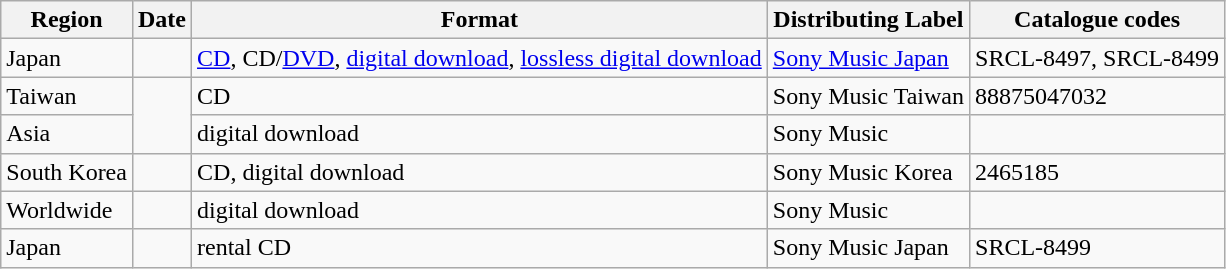<table class="wikitable">
<tr>
<th>Region</th>
<th>Date</th>
<th>Format</th>
<th>Distributing Label</th>
<th>Catalogue codes</th>
</tr>
<tr>
<td>Japan</td>
<td></td>
<td><a href='#'>CD</a>, CD/<a href='#'>DVD</a>, <a href='#'>digital download</a>, <a href='#'>lossless digital download</a></td>
<td><a href='#'>Sony Music Japan</a></td>
<td>SRCL-8497, SRCL-8499</td>
</tr>
<tr>
<td>Taiwan</td>
<td rowspan="2"></td>
<td>CD</td>
<td>Sony Music Taiwan</td>
<td rowspan="1">88875047032</td>
</tr>
<tr>
<td>Asia</td>
<td>digital download</td>
<td>Sony Music</td>
<td rowspan="1"></td>
</tr>
<tr>
<td>South Korea</td>
<td rowspan="1"></td>
<td>CD, digital download</td>
<td>Sony Music Korea</td>
<td rowspan="1">2465185</td>
</tr>
<tr>
<td>Worldwide</td>
<td rowspan="1"></td>
<td>digital download</td>
<td>Sony Music</td>
<td rowspan="1"></td>
</tr>
<tr>
<td>Japan</td>
<td></td>
<td>rental CD</td>
<td>Sony Music Japan</td>
<td>SRCL-8499</td>
</tr>
</table>
